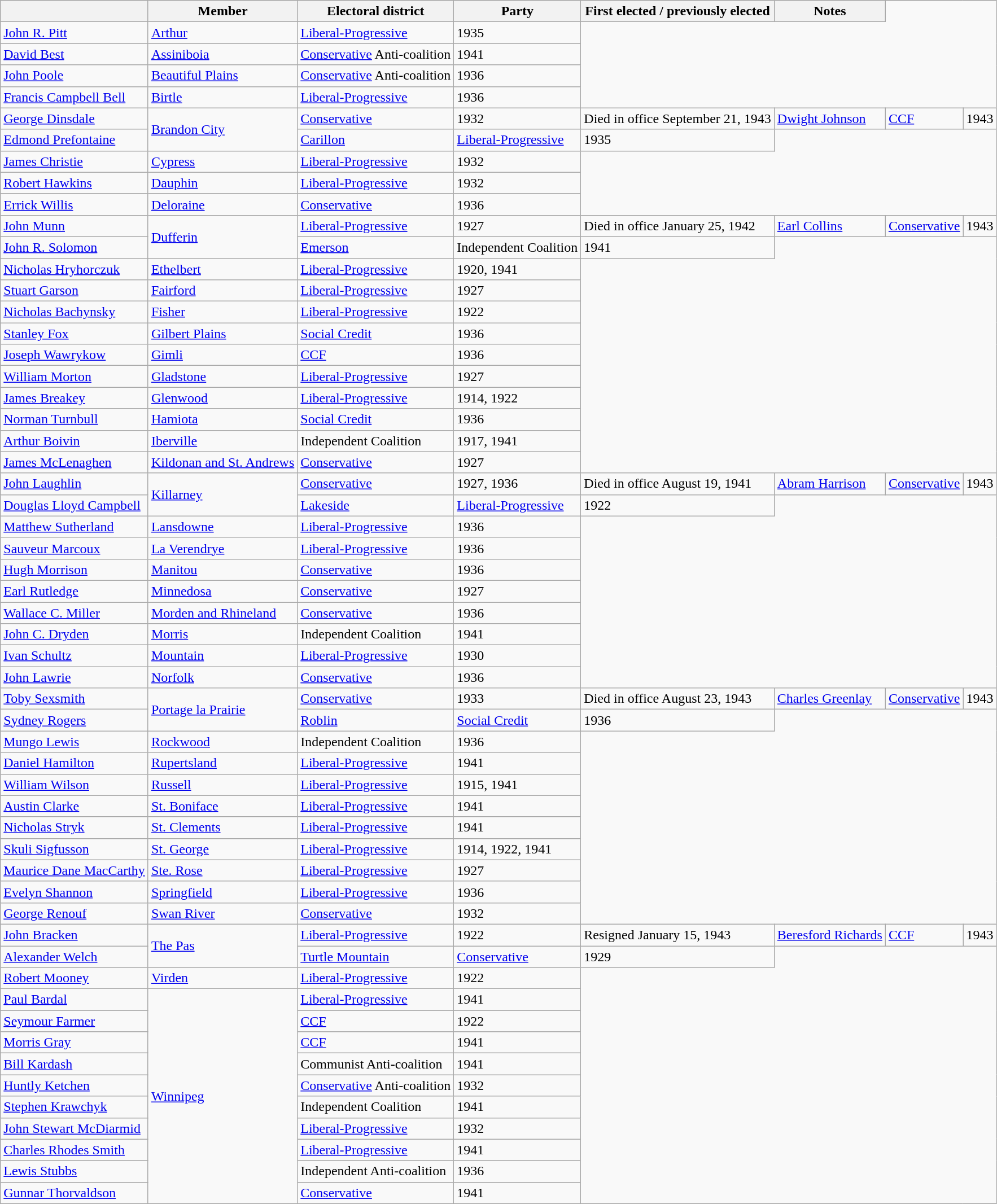<table class="wikitable sortable">
<tr>
<th></th>
<th>Member</th>
<th>Electoral district</th>
<th>Party</th>
<th>First elected / previously elected</th>
<th>Notes</th>
</tr>
<tr>
<td><a href='#'>John R. Pitt</a></td>
<td><a href='#'>Arthur</a></td>
<td><a href='#'>Liberal-Progressive</a></td>
<td>1935</td>
</tr>
<tr>
<td><a href='#'>David Best</a></td>
<td><a href='#'>Assiniboia</a></td>
<td><a href='#'>Conservative</a> Anti-coalition</td>
<td>1941</td>
</tr>
<tr>
<td><a href='#'>John Poole</a></td>
<td><a href='#'>Beautiful Plains</a></td>
<td><a href='#'>Conservative</a> Anti-coalition</td>
<td>1936</td>
</tr>
<tr>
<td><a href='#'>Francis Campbell Bell</a></td>
<td><a href='#'>Birtle</a></td>
<td><a href='#'>Liberal-Progressive</a></td>
<td>1936</td>
</tr>
<tr>
<td><a href='#'>George Dinsdale</a></td>
<td rowspan=2><a href='#'>Brandon City</a></td>
<td><a href='#'>Conservative</a></td>
<td>1932</td>
<td>Died in office September 21, 1943<br></td>
<td><a href='#'>Dwight Johnson</a></td>
<td><a href='#'>CCF</a></td>
<td>1943</td>
</tr>
<tr>
<td><a href='#'>Edmond Prefontaine</a></td>
<td><a href='#'>Carillon</a></td>
<td><a href='#'>Liberal-Progressive</a></td>
<td>1935</td>
</tr>
<tr>
<td><a href='#'>James Christie</a></td>
<td><a href='#'>Cypress</a></td>
<td><a href='#'>Liberal-Progressive</a></td>
<td>1932</td>
</tr>
<tr>
<td><a href='#'>Robert Hawkins</a></td>
<td><a href='#'>Dauphin</a></td>
<td><a href='#'>Liberal-Progressive</a></td>
<td>1932</td>
</tr>
<tr>
<td><a href='#'>Errick Willis</a></td>
<td><a href='#'>Deloraine</a></td>
<td><a href='#'>Conservative</a></td>
<td>1936</td>
</tr>
<tr>
<td><a href='#'>John Munn</a></td>
<td rowspan=2><a href='#'>Dufferin</a></td>
<td><a href='#'>Liberal-Progressive</a></td>
<td>1927</td>
<td>Died in office January 25, 1942<br></td>
<td><a href='#'>Earl Collins</a></td>
<td><a href='#'>Conservative</a></td>
<td>1943</td>
</tr>
<tr>
<td><a href='#'>John R. Solomon</a></td>
<td><a href='#'>Emerson</a></td>
<td>Independent Coalition</td>
<td>1941</td>
</tr>
<tr>
<td><a href='#'>Nicholas Hryhorczuk</a></td>
<td><a href='#'>Ethelbert</a></td>
<td><a href='#'>Liberal-Progressive</a></td>
<td>1920, 1941</td>
</tr>
<tr>
<td><a href='#'>Stuart Garson</a></td>
<td><a href='#'>Fairford</a></td>
<td><a href='#'>Liberal-Progressive</a></td>
<td>1927</td>
</tr>
<tr>
<td><a href='#'>Nicholas Bachynsky</a></td>
<td><a href='#'>Fisher</a></td>
<td><a href='#'>Liberal-Progressive</a></td>
<td>1922</td>
</tr>
<tr>
<td><a href='#'>Stanley Fox</a></td>
<td><a href='#'>Gilbert Plains</a></td>
<td><a href='#'>Social Credit</a></td>
<td>1936</td>
</tr>
<tr>
<td><a href='#'>Joseph Wawrykow</a></td>
<td><a href='#'>Gimli</a></td>
<td><a href='#'>CCF</a></td>
<td>1936</td>
</tr>
<tr>
<td><a href='#'>William Morton</a></td>
<td><a href='#'>Gladstone</a></td>
<td><a href='#'>Liberal-Progressive</a></td>
<td>1927</td>
</tr>
<tr>
<td><a href='#'>James Breakey</a></td>
<td><a href='#'>Glenwood</a></td>
<td><a href='#'>Liberal-Progressive</a></td>
<td>1914, 1922</td>
</tr>
<tr>
<td><a href='#'>Norman Turnbull</a></td>
<td><a href='#'>Hamiota</a></td>
<td><a href='#'>Social Credit</a></td>
<td>1936</td>
</tr>
<tr>
<td><a href='#'>Arthur Boivin</a></td>
<td><a href='#'>Iberville</a></td>
<td>Independent Coalition</td>
<td>1917, 1941</td>
</tr>
<tr>
<td><a href='#'>James McLenaghen</a></td>
<td><a href='#'>Kildonan and St. Andrews</a></td>
<td><a href='#'>Conservative</a></td>
<td>1927</td>
</tr>
<tr>
<td><a href='#'>John Laughlin</a></td>
<td rowspan=2><a href='#'>Killarney</a></td>
<td><a href='#'>Conservative</a></td>
<td>1927, 1936</td>
<td>Died in office August 19, 1941<br></td>
<td><a href='#'>Abram Harrison</a></td>
<td><a href='#'>Conservative</a></td>
<td>1943</td>
</tr>
<tr>
<td><a href='#'>Douglas Lloyd Campbell</a></td>
<td><a href='#'>Lakeside</a></td>
<td><a href='#'>Liberal-Progressive</a></td>
<td>1922</td>
</tr>
<tr>
<td><a href='#'>Matthew Sutherland</a></td>
<td><a href='#'>Lansdowne</a></td>
<td><a href='#'>Liberal-Progressive</a></td>
<td>1936</td>
</tr>
<tr>
<td><a href='#'>Sauveur Marcoux</a></td>
<td><a href='#'>La Verendrye</a></td>
<td><a href='#'>Liberal-Progressive</a></td>
<td>1936</td>
</tr>
<tr>
<td><a href='#'>Hugh Morrison</a></td>
<td><a href='#'>Manitou</a></td>
<td><a href='#'>Conservative</a></td>
<td>1936</td>
</tr>
<tr>
<td><a href='#'>Earl Rutledge</a></td>
<td><a href='#'>Minnedosa</a></td>
<td><a href='#'>Conservative</a></td>
<td>1927</td>
</tr>
<tr>
<td><a href='#'>Wallace C. Miller</a></td>
<td><a href='#'>Morden and Rhineland</a></td>
<td><a href='#'>Conservative</a></td>
<td>1936</td>
</tr>
<tr>
<td><a href='#'>John C. Dryden</a></td>
<td><a href='#'>Morris</a></td>
<td>Independent Coalition</td>
<td>1941</td>
</tr>
<tr>
<td><a href='#'>Ivan Schultz</a></td>
<td><a href='#'>Mountain</a></td>
<td><a href='#'>Liberal-Progressive</a></td>
<td>1930</td>
</tr>
<tr>
<td><a href='#'>John Lawrie</a></td>
<td><a href='#'>Norfolk</a></td>
<td><a href='#'>Conservative</a></td>
<td>1936</td>
</tr>
<tr>
<td><a href='#'>Toby Sexsmith</a></td>
<td rowspan=2><a href='#'>Portage la Prairie</a></td>
<td><a href='#'>Conservative</a></td>
<td>1933</td>
<td>Died in office August 23, 1943<br></td>
<td><a href='#'>Charles Greenlay</a></td>
<td><a href='#'>Conservative</a></td>
<td>1943</td>
</tr>
<tr>
<td><a href='#'>Sydney Rogers</a></td>
<td><a href='#'>Roblin</a></td>
<td><a href='#'>Social Credit</a></td>
<td>1936</td>
</tr>
<tr>
<td><a href='#'>Mungo Lewis</a></td>
<td><a href='#'>Rockwood</a></td>
<td>Independent Coalition</td>
<td>1936</td>
</tr>
<tr>
<td><a href='#'>Daniel Hamilton</a></td>
<td><a href='#'>Rupertsland</a></td>
<td><a href='#'>Liberal-Progressive</a></td>
<td>1941</td>
</tr>
<tr>
<td><a href='#'>William Wilson</a></td>
<td><a href='#'>Russell</a></td>
<td><a href='#'>Liberal-Progressive</a></td>
<td>1915, 1941</td>
</tr>
<tr>
<td><a href='#'>Austin Clarke</a></td>
<td><a href='#'>St. Boniface</a></td>
<td><a href='#'>Liberal-Progressive</a></td>
<td>1941</td>
</tr>
<tr>
<td><a href='#'>Nicholas Stryk</a></td>
<td><a href='#'>St. Clements</a></td>
<td><a href='#'>Liberal-Progressive</a></td>
<td>1941</td>
</tr>
<tr>
<td><a href='#'>Skuli Sigfusson</a></td>
<td><a href='#'>St. George</a></td>
<td><a href='#'>Liberal-Progressive</a></td>
<td>1914, 1922, 1941</td>
</tr>
<tr>
<td><a href='#'>Maurice Dane MacCarthy</a></td>
<td><a href='#'>Ste. Rose</a></td>
<td><a href='#'>Liberal-Progressive</a></td>
<td>1927</td>
</tr>
<tr>
<td><a href='#'>Evelyn Shannon</a></td>
<td><a href='#'>Springfield</a></td>
<td><a href='#'>Liberal-Progressive</a></td>
<td>1936</td>
</tr>
<tr>
<td><a href='#'>George Renouf</a></td>
<td><a href='#'>Swan River</a></td>
<td><a href='#'>Conservative</a></td>
<td>1932</td>
</tr>
<tr>
<td><a href='#'>John Bracken</a></td>
<td rowspan=2><a href='#'>The Pas</a></td>
<td><a href='#'>Liberal-Progressive</a></td>
<td>1922</td>
<td>Resigned January 15, 1943<br></td>
<td><a href='#'>Beresford Richards</a></td>
<td><a href='#'>CCF</a></td>
<td>1943</td>
</tr>
<tr>
<td><a href='#'>Alexander Welch</a></td>
<td><a href='#'>Turtle Mountain</a></td>
<td><a href='#'>Conservative</a></td>
<td>1929</td>
</tr>
<tr>
<td><a href='#'>Robert Mooney</a></td>
<td><a href='#'>Virden</a></td>
<td><a href='#'>Liberal-Progressive</a></td>
<td>1922</td>
</tr>
<tr>
<td><a href='#'>Paul Bardal</a></td>
<td rowspan=10><a href='#'>Winnipeg</a></td>
<td><a href='#'>Liberal-Progressive</a></td>
<td>1941</td>
</tr>
<tr>
<td><a href='#'>Seymour Farmer</a></td>
<td><a href='#'>CCF</a></td>
<td>1922</td>
</tr>
<tr>
<td><a href='#'>Morris Gray</a></td>
<td><a href='#'>CCF</a></td>
<td>1941</td>
</tr>
<tr>
<td><a href='#'>Bill Kardash</a></td>
<td>Communist Anti-coalition</td>
<td>1941</td>
</tr>
<tr>
<td><a href='#'>Huntly Ketchen</a></td>
<td><a href='#'>Conservative</a> Anti-coalition</td>
<td>1932</td>
</tr>
<tr>
<td><a href='#'>Stephen Krawchyk</a></td>
<td>Independent Coalition</td>
<td>1941</td>
</tr>
<tr>
<td><a href='#'>John Stewart McDiarmid</a></td>
<td><a href='#'>Liberal-Progressive</a></td>
<td>1932</td>
</tr>
<tr>
<td><a href='#'>Charles Rhodes Smith</a></td>
<td><a href='#'>Liberal-Progressive</a></td>
<td>1941</td>
</tr>
<tr>
<td><a href='#'>Lewis Stubbs</a></td>
<td>Independent Anti-coalition</td>
<td>1936</td>
</tr>
<tr>
<td><a href='#'>Gunnar Thorvaldson</a></td>
<td><a href='#'>Conservative</a></td>
<td>1941</td>
</tr>
</table>
